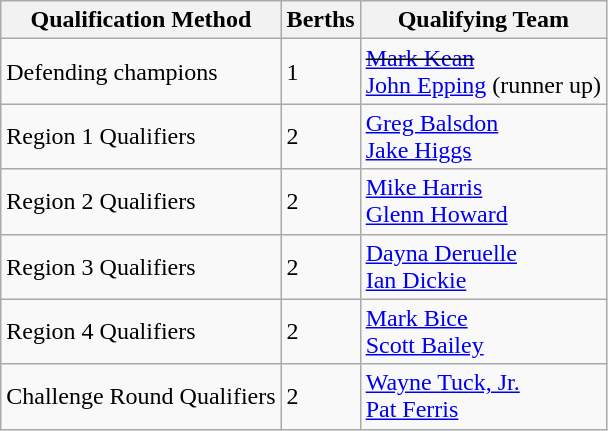<table class="wikitable">
<tr>
<th>Qualification Method</th>
<th>Berths</th>
<th>Qualifying Team</th>
</tr>
<tr>
<td>Defending champions</td>
<td>1</td>
<td><s><a href='#'>Mark Kean</a></s> <br> <a href='#'>John Epping</a> (runner up)</td>
</tr>
<tr>
<td>Region 1 Qualifiers</td>
<td>2</td>
<td><a href='#'>Greg Balsdon</a> <br> <a href='#'>Jake Higgs</a></td>
</tr>
<tr>
<td>Region 2 Qualifiers</td>
<td>2</td>
<td><a href='#'>Mike Harris</a> <br> <a href='#'>Glenn Howard</a></td>
</tr>
<tr>
<td>Region 3 Qualifiers</td>
<td>2</td>
<td><a href='#'>Dayna Deruelle</a> <br> <a href='#'>Ian Dickie</a></td>
</tr>
<tr>
<td>Region 4 Qualifiers</td>
<td>2</td>
<td><a href='#'>Mark Bice</a> <br> <a href='#'>Scott Bailey</a></td>
</tr>
<tr>
<td>Challenge Round Qualifiers</td>
<td>2</td>
<td><a href='#'>Wayne Tuck, Jr.</a> <br> <a href='#'>Pat Ferris</a></td>
</tr>
</table>
